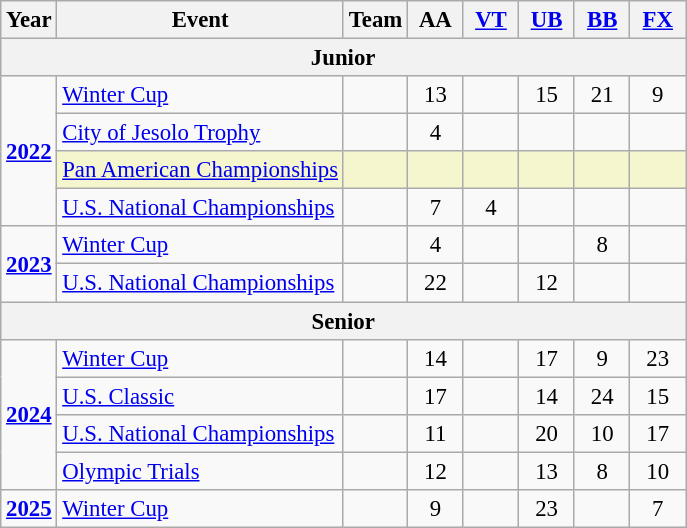<table class="wikitable" style="text-align:center; font-size:95%;">
<tr>
<th align=center>Year</th>
<th align=center>Event</th>
<th style="width:30px;">Team</th>
<th style="width:30px;">AA</th>
<th style="width:30px;"><a href='#'>VT</a></th>
<th style="width:30px;"><a href='#'>UB</a></th>
<th style="width:30px;"><a href='#'>BB</a></th>
<th style="width:30px;"><a href='#'>FX</a></th>
</tr>
<tr>
<th colspan="8"><strong>Junior</strong></th>
</tr>
<tr>
<td rowspan="4"><strong><a href='#'>2022</a></strong></td>
<td align=left><a href='#'>Winter Cup</a></td>
<td></td>
<td>13</td>
<td></td>
<td>15</td>
<td>21</td>
<td>9</td>
</tr>
<tr>
<td align=left><a href='#'>City of Jesolo Trophy</a></td>
<td></td>
<td>4</td>
<td></td>
<td></td>
<td></td>
<td></td>
</tr>
<tr bgcolor=#F5F6CE>
<td align=left><a href='#'>Pan American Championships</a></td>
<td></td>
<td></td>
<td></td>
<td></td>
<td></td>
<td></td>
</tr>
<tr>
<td align=left><a href='#'>U.S. National Championships</a></td>
<td></td>
<td>7</td>
<td>4</td>
<td></td>
<td></td>
<td></td>
</tr>
<tr>
<td rowspan="2"><strong><a href='#'>2023</a></strong></td>
<td align=left><a href='#'>Winter Cup</a></td>
<td></td>
<td>4</td>
<td></td>
<td></td>
<td>8</td>
<td></td>
</tr>
<tr>
<td align=left><a href='#'>U.S. National Championships</a></td>
<td></td>
<td>22</td>
<td></td>
<td>12</td>
<td></td>
<td></td>
</tr>
<tr>
<th colspan="8"><strong>Senior</strong></th>
</tr>
<tr>
<td rowspan="4"><strong><a href='#'>2024</a></strong></td>
<td align=left><a href='#'>Winter Cup</a></td>
<td></td>
<td>14</td>
<td></td>
<td>17</td>
<td>9</td>
<td>23</td>
</tr>
<tr>
<td align=left><a href='#'>U.S. Classic</a></td>
<td></td>
<td>17</td>
<td></td>
<td>14</td>
<td>24</td>
<td>15</td>
</tr>
<tr>
<td align=left><a href='#'>U.S. National Championships</a></td>
<td></td>
<td>11</td>
<td></td>
<td>20</td>
<td>10</td>
<td>17</td>
</tr>
<tr>
<td align=left><a href='#'>Olympic Trials</a></td>
<td></td>
<td>12</td>
<td></td>
<td>13</td>
<td>8</td>
<td>10</td>
</tr>
<tr>
<td rowspan="1"><strong><a href='#'>2025</a></strong></td>
<td align=left><a href='#'>Winter Cup</a></td>
<td></td>
<td>9</td>
<td></td>
<td>23</td>
<td></td>
<td>7</td>
</tr>
</table>
